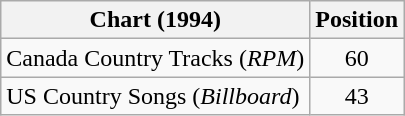<table class="wikitable sortable">
<tr>
<th scope="col">Chart (1994)</th>
<th scope="col">Position</th>
</tr>
<tr>
<td>Canada Country Tracks (<em>RPM</em>)</td>
<td align="center">60</td>
</tr>
<tr>
<td>US Country Songs (<em>Billboard</em>)</td>
<td align="center">43</td>
</tr>
</table>
